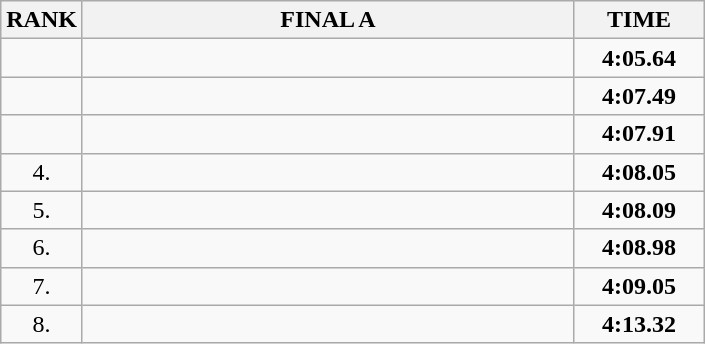<table class="wikitable">
<tr>
<th>RANK</th>
<th style="width: 20em">FINAL A</th>
<th style="width: 5em">TIME</th>
</tr>
<tr>
<td align="center"></td>
<td></td>
<td align="center"><strong>4:05.64</strong></td>
</tr>
<tr>
<td align="center"></td>
<td></td>
<td align="center"><strong>4:07.49</strong></td>
</tr>
<tr>
<td align="center"></td>
<td></td>
<td align="center"><strong>4:07.91</strong></td>
</tr>
<tr>
<td align="center">4.</td>
<td></td>
<td align="center"><strong>4:08.05</strong></td>
</tr>
<tr>
<td align="center">5.</td>
<td></td>
<td align="center"><strong>4:08.09</strong></td>
</tr>
<tr>
<td align="center">6.</td>
<td></td>
<td align="center"><strong>4:08.98</strong></td>
</tr>
<tr>
<td align="center">7.</td>
<td></td>
<td align="center"><strong>4:09.05</strong></td>
</tr>
<tr>
<td align="center">8.</td>
<td></td>
<td align="center"><strong>4:13.32</strong></td>
</tr>
</table>
